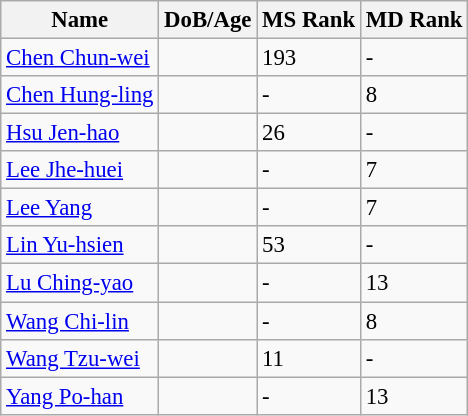<table class="wikitable" style="text-align: left; font-size:95%;">
<tr>
<th>Name</th>
<th>DoB/Age</th>
<th>MS Rank</th>
<th>MD Rank</th>
</tr>
<tr>
<td><a href='#'>Chen Chun-wei</a></td>
<td></td>
<td>193</td>
<td>-</td>
</tr>
<tr>
<td><a href='#'>Chen Hung-ling</a></td>
<td></td>
<td>-</td>
<td>8</td>
</tr>
<tr>
<td><a href='#'>Hsu Jen-hao</a></td>
<td></td>
<td>26</td>
<td>-</td>
</tr>
<tr>
<td><a href='#'>Lee Jhe-huei</a></td>
<td></td>
<td>-</td>
<td>7</td>
</tr>
<tr>
<td><a href='#'>Lee Yang</a></td>
<td></td>
<td>-</td>
<td>7</td>
</tr>
<tr>
<td><a href='#'>Lin Yu-hsien</a></td>
<td></td>
<td>53</td>
<td>-</td>
</tr>
<tr>
<td><a href='#'>Lu Ching-yao</a></td>
<td></td>
<td>-</td>
<td>13</td>
</tr>
<tr>
<td><a href='#'>Wang Chi-lin</a></td>
<td></td>
<td>-</td>
<td>8</td>
</tr>
<tr>
<td><a href='#'>Wang Tzu-wei</a></td>
<td></td>
<td>11</td>
<td>-</td>
</tr>
<tr>
<td><a href='#'>Yang Po-han</a></td>
<td></td>
<td>-</td>
<td>13</td>
</tr>
</table>
